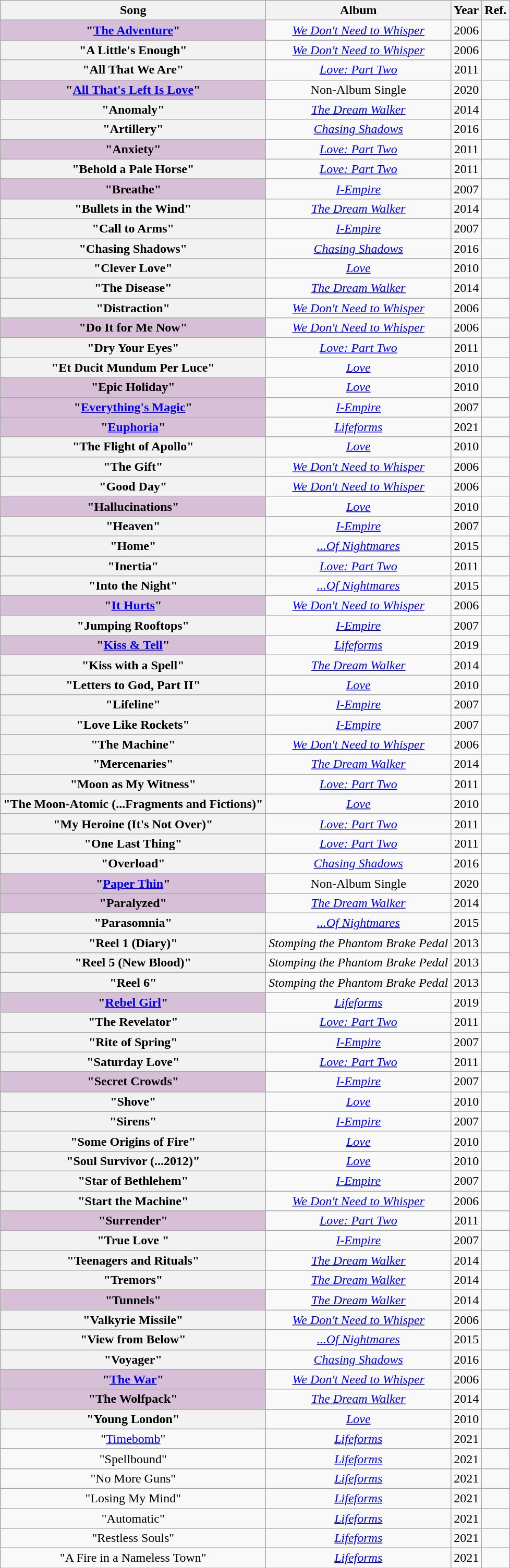<table class="wikitable sortable plainrowheaders" style="text-align:center;">
<tr>
<th scope="col">Song</th>
<th scope="col" data-sort-type="text">Album</th>
<th scope="col">Year</th>
<th scope="col" class="unsortable">Ref.</th>
</tr>
<tr>
<th scope=row style="background-color:#D8BFD8"> "<a href='#'>The Adventure</a>"</th>
<td><em><a href='#'>We Don't Need to Whisper</a></em></td>
<td>2006</td>
<td></td>
</tr>
<tr>
<th scope=row>"A Little's Enough"</th>
<td><em><a href='#'>We Don't Need to Whisper</a></em></td>
<td>2006</td>
<td></td>
</tr>
<tr>
<th scope=row>"All That We Are"</th>
<td><em><a href='#'>Love: Part Two</a></em></td>
<td>2011</td>
<td></td>
</tr>
<tr>
<th scope=row style="background-color:#D8BFD8">"<a href='#'>All That's Left Is Love</a>"</th>
<td>Non-Album Single</td>
<td>2020</td>
<td></td>
</tr>
<tr>
<th scope=row>"Anomaly"</th>
<td><em><a href='#'>The Dream Walker</a></em></td>
<td>2014</td>
<td></td>
</tr>
<tr>
<th scope=row>"Artillery"</th>
<td><em><a href='#'>Chasing Shadows</a></em></td>
<td>2016</td>
<td></td>
</tr>
<tr>
<th scope=row style="background-color:#D8BFD8">"Anxiety"</th>
<td><em><a href='#'>Love: Part Two</a></em></td>
<td>2011</td>
<td></td>
</tr>
<tr>
<th scope=row> "Behold a Pale Horse"</th>
<td><em><a href='#'>Love: Part Two</a></em></td>
<td>2011</td>
<td></td>
</tr>
<tr>
<th scope=row style="background-color:#D8BFD8">"Breathe"</th>
<td><em><a href='#'>I-Empire</a></em></td>
<td>2007</td>
<td></td>
</tr>
<tr>
<th scope=row>"Bullets in the Wind"</th>
<td><em><a href='#'>The Dream Walker</a></em></td>
<td>2014</td>
<td></td>
</tr>
<tr>
<th scope=row> "Call to Arms"</th>
<td><em><a href='#'>I-Empire</a></em></td>
<td>2007</td>
<td></td>
</tr>
<tr>
<th scope=row>"Chasing Shadows"</th>
<td><em><a href='#'>Chasing Shadows</a></em></td>
<td>2016</td>
<td></td>
</tr>
<tr>
<th scope=row>"Clever Love"</th>
<td><em><a href='#'>Love</a></em></td>
<td>2010</td>
<td></td>
</tr>
<tr>
<th scope=row> "The Disease"</th>
<td><em><a href='#'>The Dream Walker</a></em></td>
<td>2014</td>
<td></td>
</tr>
<tr>
<th scope=row>"Distraction"</th>
<td><em><a href='#'>We Don't Need to Whisper</a></em></td>
<td>2006</td>
<td></td>
</tr>
<tr>
<th scope=row style="background-color:#D8BFD8">"Do It for Me Now"</th>
<td><em><a href='#'>We Don't Need to Whisper</a></em></td>
<td>2006</td>
<td></td>
</tr>
<tr>
<th scope=row>"Dry Your Eyes"</th>
<td><em><a href='#'>Love: Part Two</a></em></td>
<td>2011</td>
<td></td>
</tr>
<tr>
<th scope=row> "Et Ducit Mundum Per Luce"</th>
<td><em><a href='#'>Love</a></em></td>
<td>2010</td>
<td></td>
</tr>
<tr>
<th scope=row style="background-color:#D8BFD8">"Epic Holiday"</th>
<td><em><a href='#'>Love</a></em></td>
<td>2010</td>
<td></td>
</tr>
<tr>
<th scope=row style="background-color:#D8BFD8">"<a href='#'>Everything's Magic</a>"</th>
<td><em><a href='#'>I-Empire</a></em></td>
<td>2007</td>
<td></td>
</tr>
<tr>
<th scope=row style="background-color:#D8BFD8">"<a href='#'>Euphoria</a>"</th>
<td><em><a href='#'>Lifeforms</a></em></td>
<td>2021</td>
<td></td>
</tr>
<tr>
<th scope=row> "The Flight of Apollo"</th>
<td><em><a href='#'>Love</a></em></td>
<td>2010</td>
<td></td>
</tr>
<tr>
<th scope=row> "The Gift"</th>
<td><em><a href='#'>We Don't Need to Whisper</a></em></td>
<td>2006</td>
<td></td>
</tr>
<tr>
<th scope=row>"Good Day"</th>
<td><em><a href='#'>We Don't Need to Whisper</a></em></td>
<td>2006</td>
<td></td>
</tr>
<tr>
<th scope=row style="background-color:#D8BFD8"> "Hallucinations"</th>
<td><em><a href='#'>Love</a></em></td>
<td>2010</td>
<td></td>
</tr>
<tr>
<th scope=row>"Heaven"</th>
<td><em><a href='#'>I-Empire</a></em></td>
<td>2007</td>
<td></td>
</tr>
<tr>
<th scope=row>"Home"</th>
<td><em><a href='#'>...Of Nightmares</a></em></td>
<td>2015</td>
<td></td>
</tr>
<tr>
<th scope=row> "Inertia"</th>
<td><em><a href='#'>Love: Part Two</a></em></td>
<td>2011</td>
<td></td>
</tr>
<tr>
<th scope=row>"Into the Night"</th>
<td><em><a href='#'>...Of Nightmares</a></em></td>
<td>2015</td>
<td></td>
</tr>
<tr>
<th scope=row style="background-color:#D8BFD8">"<a href='#'>It Hurts</a>"</th>
<td><em><a href='#'>We Don't Need to Whisper</a></em></td>
<td>2006</td>
<td></td>
</tr>
<tr>
<th scope=row> "Jumping Rooftops"</th>
<td><em><a href='#'>I-Empire</a></em></td>
<td>2007</td>
<td></td>
</tr>
<tr>
<th scope=row style="background-color:#D8BFD8">"<a href='#'>Kiss & Tell</a>"</th>
<td><em><a href='#'>Lifeforms</a></em></td>
<td>2019</td>
<td></td>
</tr>
<tr>
<th scope=row> "Kiss with a Spell"</th>
<td><em><a href='#'>The Dream Walker</a></em></td>
<td>2014</td>
<td></td>
</tr>
<tr>
<th scope=row> "Letters to God, Part II"</th>
<td><em><a href='#'>Love</a></em></td>
<td>2010</td>
<td></td>
</tr>
<tr>
<th scope=row>"Lifeline"</th>
<td><em><a href='#'>I-Empire</a></em></td>
<td>2007</td>
<td></td>
</tr>
<tr>
<th scope=row>"Love Like Rockets"</th>
<td><em><a href='#'>I-Empire</a></em></td>
<td>2007</td>
<td></td>
</tr>
<tr>
<th scope=row> "The Machine"</th>
<td><em><a href='#'>We Don't Need to Whisper</a></em></td>
<td>2006</td>
<td></td>
</tr>
<tr>
<th scope=row>"Mercenaries"</th>
<td><em><a href='#'>The Dream Walker</a></em></td>
<td>2014</td>
<td></td>
</tr>
<tr>
<th scope=row>"Moon as My Witness"</th>
<td><em><a href='#'>Love: Part Two</a></em></td>
<td>2011</td>
<td></td>
</tr>
<tr>
<th scope=row>"The Moon-Atomic (...Fragments and Fictions)"</th>
<td><em><a href='#'>Love</a></em></td>
<td>2010</td>
<td></td>
</tr>
<tr>
<th scope=row>"My Heroine (It's Not Over)"</th>
<td><em><a href='#'>Love: Part Two</a></em></td>
<td>2011</td>
<td></td>
</tr>
<tr>
<th scope=row> "One Last Thing"</th>
<td><em><a href='#'>Love: Part Two</a></em></td>
<td>2011</td>
<td></td>
</tr>
<tr>
<th scope=row>"Overload"</th>
<td><em><a href='#'>Chasing Shadows</a></em></td>
<td>2016</td>
<td></td>
</tr>
<tr>
<th scope=row style="background-color:#D8BFD8">"<a href='#'>Paper Thin</a>"</th>
<td>Non-Album Single</td>
<td>2020</td>
<td></td>
</tr>
<tr>
<th scope=row style="background-color:#D8BFD8"> "Paralyzed"</th>
<td><em><a href='#'>The Dream Walker</a></em></td>
<td>2014</td>
<td></td>
</tr>
<tr>
<th scope=row>"Parasomnia"</th>
<td><em><a href='#'>...Of Nightmares</a></em></td>
<td>2015</td>
<td></td>
</tr>
<tr>
<th scope=row> "Reel 1 (Diary)"</th>
<td><em>Stomping the Phantom Brake Pedal</em></td>
<td>2013</td>
<td></td>
</tr>
<tr>
<th scope=row>"Reel 5 (New Blood)"</th>
<td><em>Stomping the Phantom Brake Pedal</em></td>
<td>2013</td>
<td></td>
</tr>
<tr>
<th scope=row>"Reel 6"</th>
<td><em>Stomping the Phantom Brake Pedal</em></td>
<td>2013</td>
<td></td>
</tr>
<tr>
<th scope=row style="background-color:#D8BFD8">"<a href='#'>Rebel Girl</a>"</th>
<td><em><a href='#'>Lifeforms</a></em></td>
<td>2019</td>
<td></td>
</tr>
<tr>
<th scope=row>"The Revelator"</th>
<td><em><a href='#'>Love: Part Two</a></em></td>
<td>2011</td>
<td></td>
</tr>
<tr>
<th scope=row>"Rite of Spring"</th>
<td><em><a href='#'>I-Empire</a></em></td>
<td>2007</td>
<td></td>
</tr>
<tr>
<th scope=row> "Saturday Love"</th>
<td><em><a href='#'>Love: Part Two</a></em></td>
<td>2011</td>
<td></td>
</tr>
<tr>
<th scope=row style="background-color:#D8BFD8">"Secret Crowds"</th>
<td><em><a href='#'>I-Empire</a></em></td>
<td>2007</td>
<td></td>
</tr>
<tr>
<th scope=row>"Shove"</th>
<td><em><a href='#'>Love</a></em></td>
<td>2010</td>
<td></td>
</tr>
<tr>
<th scope=row>"Sirens"</th>
<td><em><a href='#'>I-Empire</a></em></td>
<td>2007</td>
<td></td>
</tr>
<tr>
<th scope=row>"Some Origins of Fire"</th>
<td><em><a href='#'>Love</a></em></td>
<td>2010</td>
<td></td>
</tr>
<tr>
<th scope=row>"Soul Survivor (...2012)"</th>
<td><em><a href='#'>Love</a></em></td>
<td>2010</td>
<td></td>
</tr>
<tr>
<th scope=row>"Star of Bethlehem"</th>
<td><em><a href='#'>I-Empire</a></em></td>
<td>2007</td>
<td></td>
</tr>
<tr>
<th scope=row>"Start the Machine"</th>
<td><em><a href='#'>We Don't Need to Whisper</a></em></td>
<td>2006</td>
<td></td>
</tr>
<tr>
<th scope=row style="background-color:#D8BFD8">"Surrender"</th>
<td><em><a href='#'>Love: Part Two</a></em></td>
<td>2011</td>
<td></td>
</tr>
<tr>
<th scope=row> "True Love	"</th>
<td><em><a href='#'>I-Empire</a></em></td>
<td>2007</td>
<td></td>
</tr>
<tr>
<th scope=row>"Teenagers and Rituals"</th>
<td><em><a href='#'>The Dream Walker</a></em></td>
<td>2014</td>
<td></td>
</tr>
<tr>
<th scope=row>"Tremors"</th>
<td><em><a href='#'>The Dream Walker</a></em></td>
<td>2014</td>
<td></td>
</tr>
<tr>
<th scope=row style="background-color:#D8BFD8">"Tunnels"</th>
<td><em><a href='#'>The Dream Walker</a></em></td>
<td>2014</td>
<td></td>
</tr>
<tr>
<th scope=row> "Valkyrie Missile"</th>
<td><em><a href='#'>We Don't Need to Whisper</a></em></td>
<td>2006</td>
<td></td>
</tr>
<tr>
<th scope=row>"View from Below"</th>
<td><em><a href='#'>...Of Nightmares</a></em></td>
<td>2015</td>
<td></td>
</tr>
<tr>
<th scope=row>"Voyager"</th>
<td><em><a href='#'>Chasing Shadows</a></em></td>
<td>2016</td>
<td></td>
</tr>
<tr>
<th scope=row style="background-color:#D8BFD8"> "<a href='#'>The War</a>"</th>
<td><em><a href='#'>We Don't Need to Whisper</a></em></td>
<td>2006</td>
<td></td>
</tr>
<tr>
<th scope=row style="background-color:#D8BFD8">"The Wolfpack"</th>
<td><em><a href='#'>The Dream Walker</a></em></td>
<td>2014</td>
<td></td>
</tr>
<tr>
<th scope=row> "Young London"</th>
<td><em><a href='#'>Love</a></em></td>
<td>2010</td>
<td></td>
</tr>
<tr>
<td>"<a href='#'>Timebomb</a>"</td>
<td><em><a href='#'>Lifeforms</a></em></td>
<td>2021</td>
<td></td>
</tr>
<tr>
<td>"Spellbound"</td>
<td><em><a href='#'>Lifeforms</a></em></td>
<td>2021</td>
<td></td>
</tr>
<tr>
<td>"No More Guns"</td>
<td><em><a href='#'>Lifeforms</a></em></td>
<td>2021</td>
<td></td>
</tr>
<tr>
<td>"Losing My Mind"</td>
<td><em><a href='#'>Lifeforms</a></em></td>
<td>2021</td>
<td></td>
</tr>
<tr>
<td>"Automatic"</td>
<td><em><a href='#'>Lifeforms</a></em></td>
<td>2021</td>
<td></td>
</tr>
<tr>
<td>"Restless Souls"</td>
<td><em><a href='#'>Lifeforms</a></em></td>
<td>2021</td>
<td></td>
</tr>
<tr>
<td>"A Fire in a Nameless Town"</td>
<td><em><a href='#'>Lifeforms</a></em></td>
<td>2021</td>
<td></td>
</tr>
</table>
